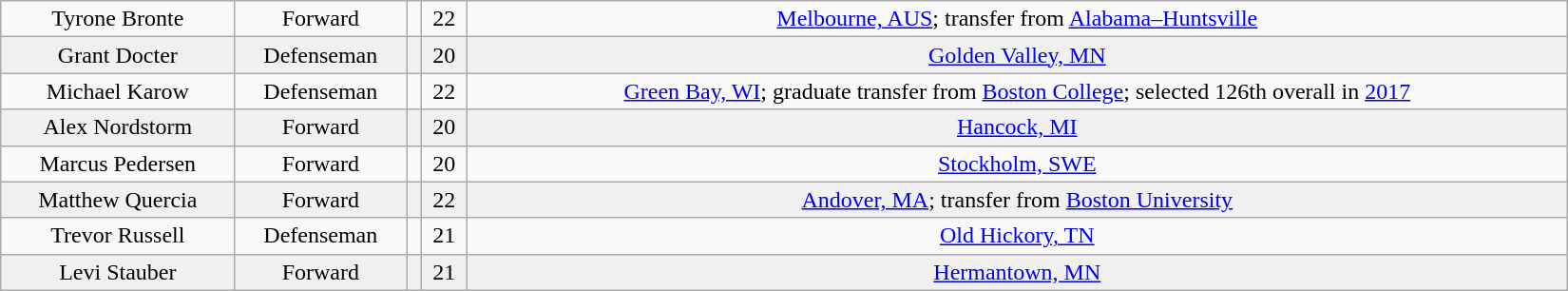<table class="wikitable" width=1100>
<tr align="center" bgcolor="">
<td>Tyrone Bronte</td>
<td>Forward</td>
<td></td>
<td>22</td>
<td><a href='#'>Melbourne, AUS</a>; transfer from <a href='#'>Alabama–Huntsville</a></td>
</tr>
<tr align="center" bgcolor="f0f0f0">
<td>Grant Docter</td>
<td>Defenseman</td>
<td></td>
<td>20</td>
<td><a href='#'>Golden Valley, MN</a></td>
</tr>
<tr align="center" bgcolor="">
<td>Michael Karow</td>
<td>Defenseman</td>
<td></td>
<td>22</td>
<td><a href='#'>Green Bay, WI</a>; graduate transfer from <a href='#'>Boston College</a>; selected 126th overall in <a href='#'>2017</a></td>
</tr>
<tr align="center" bgcolor="f0f0f0">
<td>Alex Nordstorm</td>
<td>Forward</td>
<td></td>
<td>20</td>
<td><a href='#'>Hancock, MI</a></td>
</tr>
<tr align="center" bgcolor="">
<td>Marcus Pedersen</td>
<td>Forward</td>
<td></td>
<td>20</td>
<td><a href='#'>Stockholm, SWE</a></td>
</tr>
<tr align="center" bgcolor="f0f0f0">
<td>Matthew Quercia</td>
<td>Forward</td>
<td></td>
<td>22</td>
<td><a href='#'>Andover, MA</a>; transfer from <a href='#'>Boston University</a></td>
</tr>
<tr align="center" bgcolor="">
<td>Trevor Russell</td>
<td>Defenseman</td>
<td></td>
<td>21</td>
<td><a href='#'>Old Hickory, TN</a></td>
</tr>
<tr align="center" bgcolor="f0f0f0">
<td>Levi Stauber</td>
<td>Forward</td>
<td></td>
<td>21</td>
<td><a href='#'>Hermantown, MN</a></td>
</tr>
</table>
